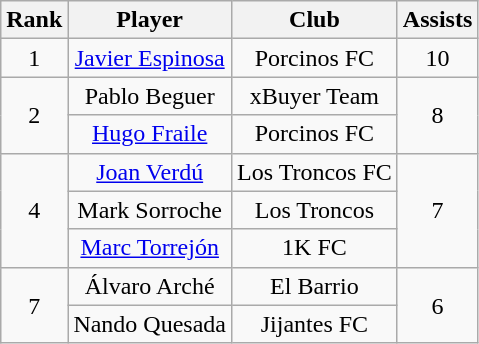<table class="wikitable" style="text-align:center">
<tr>
<th>Rank</th>
<th>Player</th>
<th>Club</th>
<th>Assists</th>
</tr>
<tr>
<td>1</td>
<td> <a href='#'>Javier Espinosa</a></td>
<td>Porcinos FC</td>
<td>10</td>
</tr>
<tr>
<td rowspan=2>2</td>
<td> Pablo Beguer</td>
<td>xBuyer Team</td>
<td rowspan=2>8</td>
</tr>
<tr>
<td> <a href='#'>Hugo Fraile</a></td>
<td>Porcinos FC</td>
</tr>
<tr>
<td rowspan=3>4</td>
<td> <a href='#'>Joan Verdú</a></td>
<td>Los Troncos FC</td>
<td rowspan=3>7</td>
</tr>
<tr>
<td> Mark Sorroche</td>
<td>Los Troncos</td>
</tr>
<tr>
<td> <a href='#'>Marc Torrejón</a></td>
<td>1K FC</td>
</tr>
<tr>
<td rowspan=2>7</td>
<td> Álvaro Arché</td>
<td>El Barrio</td>
<td rowspan=3>6</td>
</tr>
<tr>
<td> Nando Quesada</td>
<td>Jijantes FC</td>
</tr>
</table>
